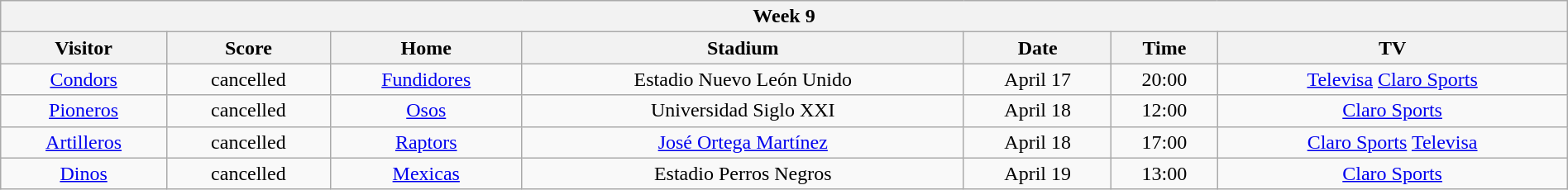<table class="wikitable mw-collapsible mw-collapsed" style="width:100%;">
<tr>
<th colspan="8">Week 9</th>
</tr>
<tr>
<th>Visitor</th>
<th>Score</th>
<th>Home</th>
<th>Stadium</th>
<th>Date</th>
<th>Time</th>
<th>TV</th>
</tr>
<tr align="center">
<td><a href='#'>Condors</a></td>
<td>cancelled</td>
<td><a href='#'>Fundidores</a></td>
<td>Estadio Nuevo León Unido</td>
<td>April 17</td>
<td>20:00</td>
<td><a href='#'>Televisa</a> <a href='#'>Claro Sports</a></td>
</tr>
<tr align="center">
<td><a href='#'>Pioneros</a></td>
<td>cancelled</td>
<td><a href='#'>Osos</a></td>
<td>Universidad Siglo XXI</td>
<td>April 18</td>
<td>12:00</td>
<td><a href='#'>Claro Sports</a></td>
</tr>
<tr align="center">
<td><a href='#'>Artilleros</a></td>
<td>cancelled</td>
<td><a href='#'>Raptors</a></td>
<td><a href='#'>José Ortega Martínez</a></td>
<td>April 18</td>
<td>17:00</td>
<td><a href='#'>Claro Sports</a> <a href='#'>Televisa</a></td>
</tr>
<tr align="center">
<td><a href='#'>Dinos</a></td>
<td>cancelled</td>
<td><a href='#'>Mexicas</a></td>
<td>Estadio Perros Negros</td>
<td>April 19</td>
<td>13:00</td>
<td><a href='#'>Claro Sports</a></td>
</tr>
</table>
